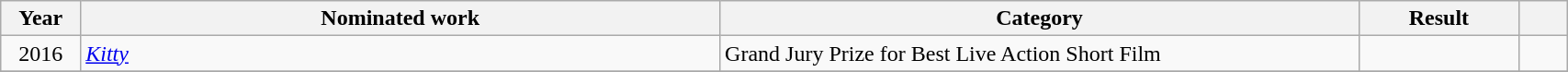<table class="wikitable" style="width:90%;">
<tr>
<th width=5%>Year</th>
<th style="width:40%;">Nominated work</th>
<th style="width:40%;">Category</th>
<th style="width:10%;">Result</th>
<th width=3%></th>
</tr>
<tr>
<td style="text-align:center;">2016</td>
<td><em><a href='#'>Kitty</a></em></td>
<td>Grand Jury Prize for Best Live Action Short Film</td>
<td></td>
<td style="text-align:center;"></td>
</tr>
<tr>
</tr>
</table>
